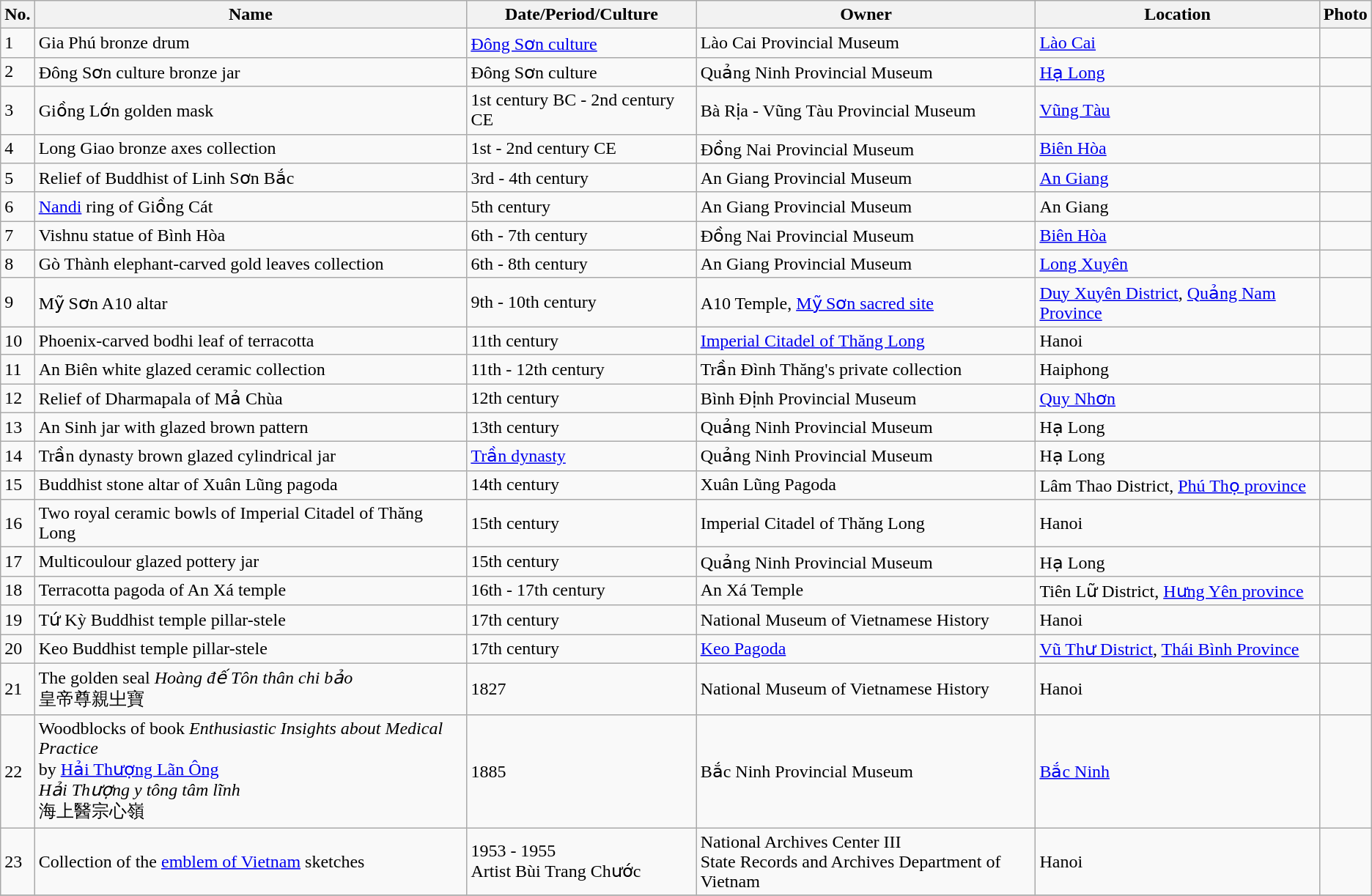<table class="wikitable">
<tr>
<th>No.</th>
<th>Name</th>
<th>Date/Period/Culture</th>
<th>Owner</th>
<th>Location</th>
<th>Photo</th>
</tr>
<tr>
<td>1</td>
<td>Gia Phú bronze drum</td>
<td><a href='#'>Đông Sơn culture</a></td>
<td>Lào Cai Provincial Museum</td>
<td><a href='#'>Lào Cai</a></td>
<td></td>
</tr>
<tr>
<td>2</td>
<td>Đông Sơn culture bronze jar</td>
<td>Đông Sơn culture</td>
<td>Quảng Ninh Provincial Museum</td>
<td><a href='#'>Hạ Long</a></td>
<td></td>
</tr>
<tr>
<td>3</td>
<td>Giồng Lớn golden mask</td>
<td>1st century BC - 2nd century CE</td>
<td>Bà Rịa - Vũng Tàu Provincial Museum</td>
<td><a href='#'>Vũng Tàu</a></td>
<td></td>
</tr>
<tr>
<td>4</td>
<td>Long Giao bronze axes collection</td>
<td>1st - 2nd century CE</td>
<td>Đồng Nai Provincial Museum</td>
<td><a href='#'>Biên Hòa</a></td>
<td></td>
</tr>
<tr>
<td>5</td>
<td>Relief of Buddhist of Linh Sơn Bắc</td>
<td>3rd - 4th century</td>
<td>An Giang Provincial Museum</td>
<td><a href='#'>An Giang</a></td>
<td></td>
</tr>
<tr>
<td>6</td>
<td><a href='#'>Nandi</a> ring of Giồng Cát</td>
<td>5th century</td>
<td>An Giang Provincial Museum</td>
<td>An Giang</td>
<td></td>
</tr>
<tr>
<td>7</td>
<td>Vishnu statue of Bình Hòa</td>
<td>6th - 7th century</td>
<td>Đồng Nai Provincial Museum</td>
<td><a href='#'>Biên Hòa</a></td>
<td></td>
</tr>
<tr>
<td>8</td>
<td>Gò Thành elephant-carved gold leaves collection</td>
<td>6th - 8th century</td>
<td>An Giang Provincial Museum</td>
<td><a href='#'>Long Xuyên</a></td>
<td></td>
</tr>
<tr>
<td>9</td>
<td>Mỹ Sơn A10 altar</td>
<td>9th - 10th century</td>
<td>A10 Temple, <a href='#'>Mỹ Sơn sacred site</a></td>
<td><a href='#'>Duy Xuyên District</a>, <a href='#'>Quảng Nam Province</a></td>
<td></td>
</tr>
<tr>
<td>10</td>
<td>Phoenix-carved bodhi leaf of terracotta</td>
<td>11th century</td>
<td><a href='#'>Imperial Citadel of Thăng Long</a></td>
<td>Hanoi</td>
<td></td>
</tr>
<tr>
<td>11</td>
<td>An Biên white glazed ceramic collection</td>
<td>11th - 12th century</td>
<td>Trần Đình Thăng's private collection</td>
<td>Haiphong</td>
<td></td>
</tr>
<tr>
<td>12</td>
<td>Relief of Dharmapala of Mả Chùa</td>
<td>12th century</td>
<td>Bình Định Provincial Museum</td>
<td><a href='#'>Quy Nhơn</a></td>
<td></td>
</tr>
<tr>
<td>13</td>
<td>An Sinh jar with glazed brown pattern</td>
<td>13th century</td>
<td>Quảng Ninh Provincial Museum</td>
<td>Hạ Long</td>
<td></td>
</tr>
<tr>
<td>14</td>
<td>Trần dynasty brown glazed cylindrical jar</td>
<td><a href='#'>Trần dynasty</a></td>
<td>Quảng Ninh Provincial Museum</td>
<td>Hạ Long</td>
<td></td>
</tr>
<tr>
<td>15</td>
<td>Buddhist stone altar of Xuân Lũng pagoda</td>
<td>14th century</td>
<td>Xuân Lũng Pagoda</td>
<td>Lâm Thao District, <a href='#'>Phú Thọ province</a></td>
<td></td>
</tr>
<tr>
<td>16</td>
<td>Two royal ceramic bowls of Imperial Citadel of Thăng Long</td>
<td>15th century</td>
<td>Imperial Citadel of Thăng Long</td>
<td>Hanoi</td>
<td></td>
</tr>
<tr>
<td>17</td>
<td>Multicoulour glazed pottery jar</td>
<td>15th century</td>
<td>Quảng Ninh Provincial Museum</td>
<td>Hạ Long</td>
<td></td>
</tr>
<tr>
<td>18</td>
<td>Terracotta pagoda of An Xá temple</td>
<td>16th - 17th century</td>
<td>An Xá Temple</td>
<td>Tiên Lữ District, <a href='#'>Hưng Yên province</a></td>
<td></td>
</tr>
<tr>
<td>19</td>
<td>Tứ Kỳ Buddhist temple pillar-stele</td>
<td>17th century</td>
<td>National Museum of Vietnamese History</td>
<td>Hanoi</td>
<td></td>
</tr>
<tr>
<td>20</td>
<td>Keo Buddhist temple pillar-stele</td>
<td>17th century</td>
<td><a href='#'>Keo Pagoda</a></td>
<td><a href='#'>Vũ Thư District</a>, <a href='#'>Thái Bình Province</a></td>
<td></td>
</tr>
<tr>
<td>21</td>
<td>The golden seal <em>Hoàng đế Tôn thân chi bảo</em><br>皇帝尊親㞢寶</td>
<td>1827</td>
<td>National Museum of Vietnamese History</td>
<td>Hanoi</td>
<td></td>
</tr>
<tr>
<td>22</td>
<td>Woodblocks of book <em>Enthusiastic Insights about Medical Practice</em><br>by <a href='#'>Hải Thượng Lãn Ông</a><br><em>Hải Thượng y tông tâm lĩnh</em><br>海上醫宗心嶺</td>
<td>1885</td>
<td>Bắc Ninh Provincial Museum</td>
<td><a href='#'>Bắc Ninh</a></td>
<td></td>
</tr>
<tr>
<td>23</td>
<td>Collection of the <a href='#'>emblem of Vietnam</a> sketches</td>
<td>1953 - 1955 <br> Artist Bùi Trang Chước</td>
<td>National Archives Center III<br>State Records and Archives Department of Vietnam</td>
<td>Hanoi</td>
<td></td>
</tr>
<tr>
</tr>
</table>
